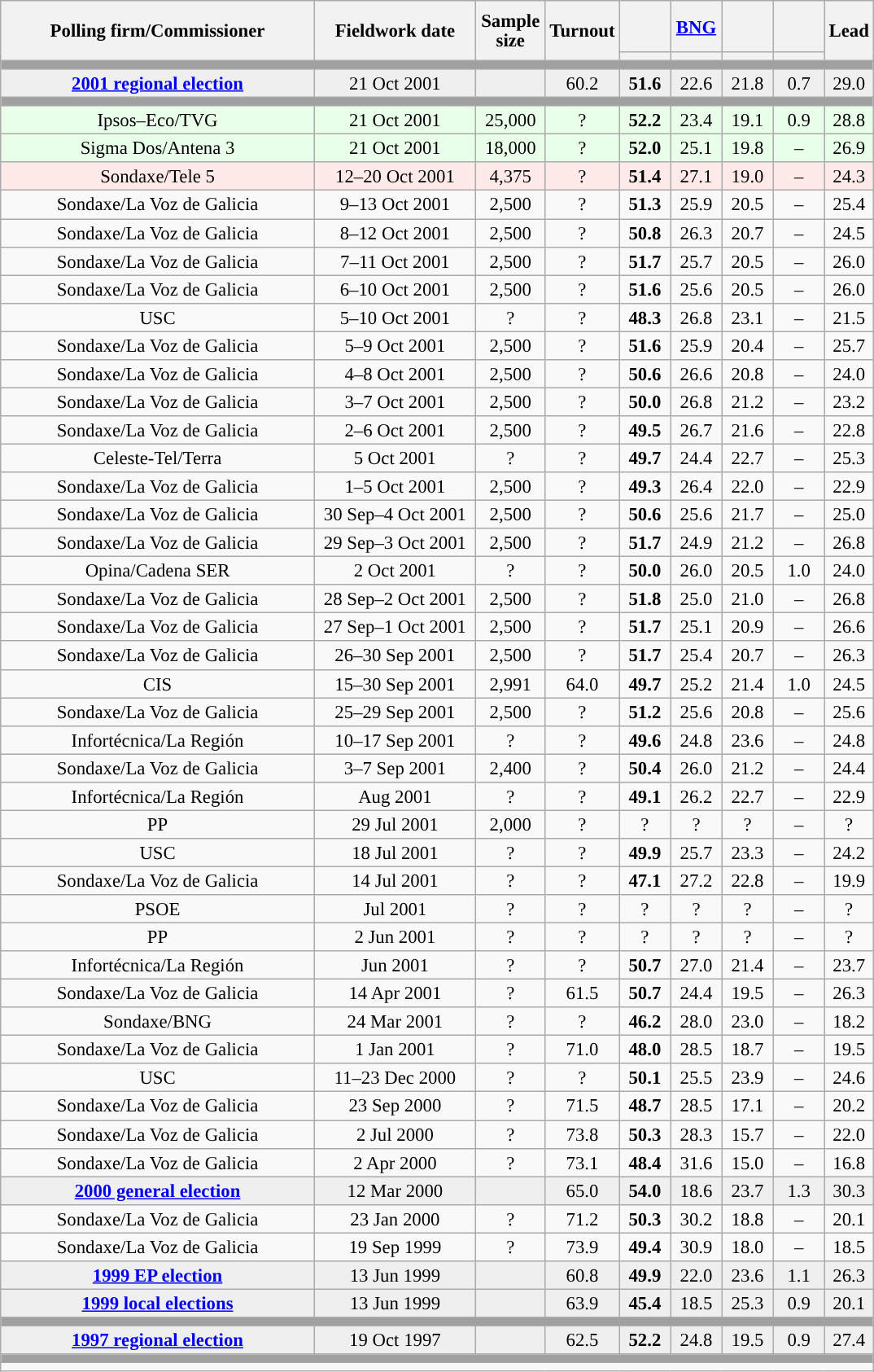<table class="wikitable collapsible collapsed" style="text-align:center; font-size:95%; line-height:16px;">
<tr style="height:42px;">
<th style="width:250px;" rowspan="2">Polling firm/Commissioner</th>
<th style="width:125px;" rowspan="2">Fieldwork date</th>
<th style="width:50px;" rowspan="2">Sample size</th>
<th style="width:45px;" rowspan="2">Turnout</th>
<th style="width:35px;"></th>
<th style="width:35px;"><a href='#'>BNG</a></th>
<th style="width:35px;"></th>
<th style="width:35px;"></th>
<th style="width:30px;" rowspan="2">Lead</th>
</tr>
<tr>
<th style="color:inherit;background:"></th>
<th style="color:inherit;background:"></th>
<th style="color:inherit;background:"></th>
<th style="color:inherit;background:"></th>
</tr>
<tr>
<td colspan="9" style="background:#A0A0A0"></td>
</tr>
<tr style="background:#EFEFEF;">
<td><strong><a href='#'>2001 regional election</a></strong></td>
<td>21 Oct 2001</td>
<td></td>
<td>60.2</td>
<td><strong>51.6</strong><br></td>
<td>22.6<br></td>
<td>21.8<br></td>
<td>0.7<br></td>
<td style="background:">29.0</td>
</tr>
<tr>
<td colspan="9" style="background:#A0A0A0"></td>
</tr>
<tr style="background:#EAFFEA;">
<td>Ipsos–Eco/TVG</td>
<td>21 Oct 2001</td>
<td>25,000</td>
<td>?</td>
<td><strong>52.2</strong><br></td>
<td>23.4<br></td>
<td>19.1<br></td>
<td>0.9<br></td>
<td style="background:">28.8</td>
</tr>
<tr style="background:#EAFFEA;">
<td>Sigma Dos/Antena 3</td>
<td>21 Oct 2001</td>
<td>18,000</td>
<td>?</td>
<td><strong>52.0</strong><br></td>
<td>25.1<br></td>
<td>19.8<br></td>
<td>–</td>
<td style="background:">26.9</td>
</tr>
<tr style="background:#FFEAEA;">
<td>Sondaxe/Tele 5</td>
<td>12–20 Oct 2001</td>
<td>4,375</td>
<td>?</td>
<td><strong>51.4</strong><br></td>
<td>27.1<br></td>
<td>19.0<br></td>
<td>–</td>
<td style="background:">24.3</td>
</tr>
<tr>
<td>Sondaxe/La Voz de Galicia</td>
<td>9–13 Oct 2001</td>
<td>2,500</td>
<td>?</td>
<td><strong>51.3</strong><br></td>
<td>25.9<br></td>
<td>20.5<br></td>
<td>–</td>
<td style="background:">25.4</td>
</tr>
<tr>
<td>Sondaxe/La Voz de Galicia</td>
<td>8–12 Oct 2001</td>
<td>2,500</td>
<td>?</td>
<td><strong>50.8</strong><br></td>
<td>26.3<br></td>
<td>20.7<br></td>
<td>–</td>
<td style="background:">24.5</td>
</tr>
<tr>
<td>Sondaxe/La Voz de Galicia</td>
<td>7–11 Oct 2001</td>
<td>2,500</td>
<td>?</td>
<td><strong>51.7</strong><br></td>
<td>25.7<br></td>
<td>20.5<br></td>
<td>–</td>
<td style="background:">26.0</td>
</tr>
<tr>
<td>Sondaxe/La Voz de Galicia</td>
<td>6–10 Oct 2001</td>
<td>2,500</td>
<td>?</td>
<td><strong>51.6</strong><br></td>
<td>25.6<br></td>
<td>20.5<br></td>
<td>–</td>
<td style="background:">26.0</td>
</tr>
<tr>
<td>USC</td>
<td>5–10 Oct 2001</td>
<td>?</td>
<td>?</td>
<td><strong>48.3</strong><br></td>
<td>26.8<br></td>
<td>23.1<br></td>
<td>–</td>
<td style="background:">21.5</td>
</tr>
<tr>
<td>Sondaxe/La Voz de Galicia</td>
<td>5–9 Oct 2001</td>
<td>2,500</td>
<td>?</td>
<td><strong>51.6</strong><br></td>
<td>25.9<br></td>
<td>20.4<br></td>
<td>–</td>
<td style="background:">25.7</td>
</tr>
<tr>
<td>Sondaxe/La Voz de Galicia</td>
<td>4–8 Oct 2001</td>
<td>2,500</td>
<td>?</td>
<td><strong>50.6</strong><br></td>
<td>26.6<br></td>
<td>20.8<br></td>
<td>–</td>
<td style="background:">24.0</td>
</tr>
<tr>
<td>Sondaxe/La Voz de Galicia</td>
<td>3–7 Oct 2001</td>
<td>2,500</td>
<td>?</td>
<td><strong>50.0</strong><br></td>
<td>26.8<br></td>
<td>21.2<br></td>
<td>–</td>
<td style="background:">23.2</td>
</tr>
<tr>
<td>Sondaxe/La Voz de Galicia</td>
<td>2–6 Oct 2001</td>
<td>2,500</td>
<td>?</td>
<td><strong>49.5</strong><br></td>
<td>26.7<br></td>
<td>21.6<br></td>
<td>–</td>
<td style="background:">22.8</td>
</tr>
<tr>
<td>Celeste-Tel/Terra</td>
<td>5 Oct 2001</td>
<td>?</td>
<td>?</td>
<td><strong>49.7</strong><br></td>
<td>24.4<br></td>
<td>22.7<br></td>
<td>–</td>
<td style="background:">25.3</td>
</tr>
<tr>
<td>Sondaxe/La Voz de Galicia</td>
<td>1–5 Oct 2001</td>
<td>2,500</td>
<td>?</td>
<td><strong>49.3</strong><br></td>
<td>26.4<br></td>
<td>22.0<br></td>
<td>–</td>
<td style="background:">22.9</td>
</tr>
<tr>
<td>Sondaxe/La Voz de Galicia</td>
<td>30 Sep–4 Oct 2001</td>
<td>2,500</td>
<td>?</td>
<td><strong>50.6</strong><br></td>
<td>25.6<br></td>
<td>21.7<br></td>
<td>–</td>
<td style="background:">25.0</td>
</tr>
<tr>
<td>Sondaxe/La Voz de Galicia</td>
<td>29 Sep–3 Oct 2001</td>
<td>2,500</td>
<td>?</td>
<td><strong>51.7</strong><br></td>
<td>24.9<br></td>
<td>21.2<br></td>
<td>–</td>
<td style="background:">26.8</td>
</tr>
<tr>
<td>Opina/Cadena SER</td>
<td>2 Oct 2001</td>
<td>?</td>
<td>?</td>
<td><strong>50.0</strong><br></td>
<td>26.0<br></td>
<td>20.5<br></td>
<td>1.0<br></td>
<td style="background:">24.0</td>
</tr>
<tr>
<td>Sondaxe/La Voz de Galicia</td>
<td>28 Sep–2 Oct 2001</td>
<td>2,500</td>
<td>?</td>
<td><strong>51.8</strong><br></td>
<td>25.0<br></td>
<td>21.0<br></td>
<td>–</td>
<td style="background:">26.8</td>
</tr>
<tr>
<td>Sondaxe/La Voz de Galicia</td>
<td>27 Sep–1 Oct 2001</td>
<td>2,500</td>
<td>?</td>
<td><strong>51.7</strong><br></td>
<td>25.1<br></td>
<td>20.9<br></td>
<td>–</td>
<td style="background:">26.6</td>
</tr>
<tr>
<td>Sondaxe/La Voz de Galicia</td>
<td>26–30 Sep 2001</td>
<td>2,500</td>
<td>?</td>
<td><strong>51.7</strong><br></td>
<td>25.4<br></td>
<td>20.7<br></td>
<td>–</td>
<td style="background:">26.3</td>
</tr>
<tr>
<td>CIS</td>
<td>15–30 Sep 2001</td>
<td>2,991</td>
<td>64.0</td>
<td><strong>49.7</strong><br></td>
<td>25.2<br></td>
<td>21.4<br></td>
<td>1.0<br></td>
<td style="background:">24.5</td>
</tr>
<tr>
<td>Sondaxe/La Voz de Galicia</td>
<td>25–29 Sep 2001</td>
<td>2,500</td>
<td>?</td>
<td><strong>51.2</strong><br></td>
<td>25.6<br></td>
<td>20.8<br></td>
<td>–</td>
<td style="background:">25.6</td>
</tr>
<tr>
<td>Infortécnica/La Región</td>
<td>10–17 Sep 2001</td>
<td>?</td>
<td>?</td>
<td><strong>49.6</strong><br></td>
<td>24.8<br></td>
<td>23.6<br></td>
<td>–</td>
<td style="background:">24.8</td>
</tr>
<tr>
<td>Sondaxe/La Voz de Galicia</td>
<td>3–7 Sep 2001</td>
<td>2,400</td>
<td>?</td>
<td><strong>50.4</strong><br></td>
<td>26.0<br></td>
<td>21.2<br></td>
<td>–</td>
<td style="background:">24.4</td>
</tr>
<tr>
<td>Infortécnica/La Región</td>
<td>Aug 2001</td>
<td>?</td>
<td>?</td>
<td><strong>49.1</strong><br></td>
<td>26.2<br></td>
<td>22.7<br></td>
<td>–</td>
<td style="background:">22.9</td>
</tr>
<tr>
<td>PP</td>
<td>29 Jul 2001</td>
<td>2,000</td>
<td>?</td>
<td>?<br></td>
<td>?<br></td>
<td>?<br></td>
<td>–</td>
<td style="background:">?</td>
</tr>
<tr>
<td>USC</td>
<td>18 Jul 2001</td>
<td>?</td>
<td>?</td>
<td><strong>49.9</strong><br></td>
<td>25.7<br></td>
<td>23.3<br></td>
<td>–</td>
<td style="background:">24.2</td>
</tr>
<tr>
<td>Sondaxe/La Voz de Galicia</td>
<td>14 Jul 2001</td>
<td>?</td>
<td>?</td>
<td><strong>47.1</strong><br></td>
<td>27.2<br></td>
<td>22.8<br></td>
<td>–</td>
<td style="background:">19.9</td>
</tr>
<tr>
<td>PSOE</td>
<td>Jul 2001</td>
<td>?</td>
<td>?</td>
<td>?<br></td>
<td>?<br></td>
<td>?<br></td>
<td>–</td>
<td style="background:">?</td>
</tr>
<tr>
<td>PP</td>
<td>2 Jun 2001</td>
<td>?</td>
<td>?</td>
<td>?<br></td>
<td>?<br></td>
<td>?<br></td>
<td>–</td>
<td style="background:">?</td>
</tr>
<tr>
<td>Infortécnica/La Región</td>
<td>Jun 2001</td>
<td>?</td>
<td>?</td>
<td><strong>50.7</strong><br></td>
<td>27.0<br></td>
<td>21.4<br></td>
<td>–</td>
<td style="background:">23.7</td>
</tr>
<tr>
<td>Sondaxe/La Voz de Galicia</td>
<td>14 Apr 2001</td>
<td>?</td>
<td>61.5</td>
<td><strong>50.7</strong></td>
<td>24.4</td>
<td>19.5</td>
<td>–</td>
<td style="background:">26.3</td>
</tr>
<tr>
<td>Sondaxe/BNG</td>
<td>24 Mar 2001</td>
<td>?</td>
<td>?</td>
<td><strong>46.2</strong><br></td>
<td>28.0<br></td>
<td>23.0<br></td>
<td>–</td>
<td style="background:">18.2</td>
</tr>
<tr>
<td>Sondaxe/La Voz de Galicia</td>
<td>1 Jan 2001</td>
<td>?</td>
<td>71.0</td>
<td><strong>48.0</strong></td>
<td>28.5</td>
<td>18.7</td>
<td>–</td>
<td style="background:">19.5</td>
</tr>
<tr>
<td>USC</td>
<td>11–23 Dec 2000</td>
<td>?</td>
<td>?</td>
<td><strong>50.1</strong><br></td>
<td>25.5<br></td>
<td>23.9<br></td>
<td>–</td>
<td style="background:">24.6</td>
</tr>
<tr>
<td>Sondaxe/La Voz de Galicia</td>
<td>23 Sep 2000</td>
<td>?</td>
<td>71.5</td>
<td><strong>48.7</strong></td>
<td>28.5</td>
<td>17.1</td>
<td>–</td>
<td style="background:">20.2</td>
</tr>
<tr>
<td>Sondaxe/La Voz de Galicia</td>
<td>2 Jul 2000</td>
<td>?</td>
<td>73.8</td>
<td><strong>50.3</strong></td>
<td>28.3</td>
<td>15.7</td>
<td>–</td>
<td style="background:">22.0</td>
</tr>
<tr>
<td>Sondaxe/La Voz de Galicia</td>
<td>2 Apr 2000</td>
<td>?</td>
<td>73.1</td>
<td><strong>48.4</strong></td>
<td>31.6</td>
<td>15.0</td>
<td>–</td>
<td style="background:">16.8</td>
</tr>
<tr style="background:#EFEFEF;">
<td><strong><a href='#'>2000 general election</a></strong></td>
<td>12 Mar 2000</td>
<td></td>
<td>65.0</td>
<td><strong>54.0</strong><br></td>
<td>18.6<br></td>
<td>23.7<br></td>
<td>1.3<br></td>
<td style="background:">30.3</td>
</tr>
<tr>
<td>Sondaxe/La Voz de Galicia</td>
<td>23 Jan 2000</td>
<td>?</td>
<td>71.2</td>
<td><strong>50.3</strong></td>
<td>30.2</td>
<td>18.8</td>
<td>–</td>
<td style="background:">20.1</td>
</tr>
<tr>
<td>Sondaxe/La Voz de Galicia</td>
<td>19 Sep 1999</td>
<td>?</td>
<td>73.9</td>
<td><strong>49.4</strong></td>
<td>30.9</td>
<td>18.0</td>
<td>–</td>
<td style="background:">18.5</td>
</tr>
<tr style="background:#EFEFEF;">
<td><strong><a href='#'>1999 EP election</a></strong></td>
<td>13 Jun 1999</td>
<td></td>
<td>60.8</td>
<td><strong>49.9</strong><br></td>
<td>22.0<br></td>
<td>23.6<br></td>
<td>1.1<br></td>
<td style="background:">26.3</td>
</tr>
<tr style="background:#EFEFEF;">
<td><strong><a href='#'>1999 local elections</a></strong></td>
<td>13 Jun 1999</td>
<td></td>
<td>63.9</td>
<td><strong>45.4</strong></td>
<td>18.5</td>
<td>25.3</td>
<td>0.9</td>
<td style="background:">20.1</td>
</tr>
<tr>
<td colspan="9" style="background:#A0A0A0"></td>
</tr>
<tr style="background:#EFEFEF;">
<td><strong><a href='#'>1997 regional election</a></strong></td>
<td>19 Oct 1997</td>
<td></td>
<td>62.5</td>
<td><strong>52.2</strong><br></td>
<td>24.8<br></td>
<td>19.5<br></td>
<td>0.9<br></td>
<td style="background:">27.4</td>
</tr>
<tr>
<td colspan="9" style="background:#A0A0A0"></td>
</tr>
<tr>
<td colspan="9"></td>
</tr>
</table>
